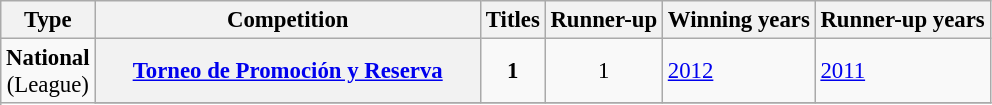<table class="wikitable plainrowheaders" style="font-size:95%; text-align:center;">
<tr>
<th>Type</th>
<th width=250px>Competition</th>
<th>Titles</th>
<th>Runner-up</th>
<th>Winning years</th>
<th>Runner-up years</th>
</tr>
<tr>
<td rowspan=2><strong>National</strong><br>(League)</td>
<th scope=col><a href='#'>Torneo de Promoción y Reserva</a></th>
<td><strong>1</strong></td>
<td>1</td>
<td align="left"><a href='#'>2012</a></td>
<td align="left"><a href='#'>2011</a></td>
</tr>
<tr>
</tr>
</table>
